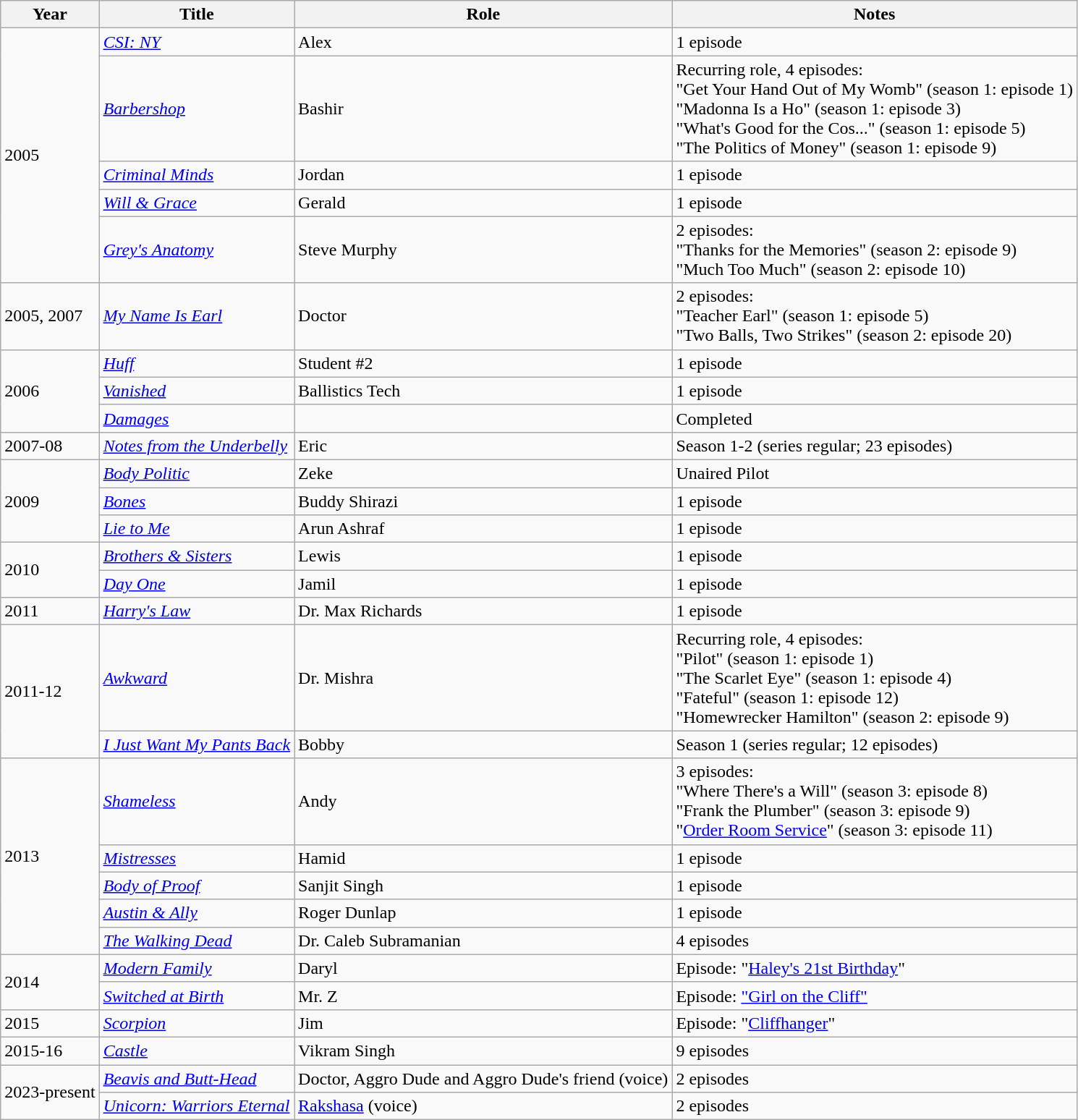<table class="wikitable sortable">
<tr>
<th>Year</th>
<th>Title</th>
<th>Role</th>
<th class="unsortable">Notes</th>
</tr>
<tr>
<td rowspan=5>2005</td>
<td><em><a href='#'>CSI: NY</a></em></td>
<td>Alex</td>
<td>1 episode</td>
</tr>
<tr>
<td><em><a href='#'>Barbershop</a></em></td>
<td>Bashir</td>
<td>Recurring role, 4 episodes:<br>"Get Your Hand Out of My Womb" (season 1: episode 1)<br>"Madonna Is a Ho" (season 1: episode 3)<br>"What's Good for the Cos..." (season 1: episode 5)<br>"The Politics of Money" (season 1: episode 9)</td>
</tr>
<tr>
<td><em><a href='#'>Criminal Minds</a></em></td>
<td>Jordan</td>
<td>1 episode</td>
</tr>
<tr>
<td><em><a href='#'>Will & Grace</a></em></td>
<td>Gerald</td>
<td>1 episode</td>
</tr>
<tr>
<td><em><a href='#'>Grey's Anatomy</a></em></td>
<td>Steve Murphy</td>
<td>2 episodes:<br>"Thanks for the Memories" (season 2: episode 9)<br>"Much Too Much" (season 2: episode 10)</td>
</tr>
<tr>
<td>2005, 2007</td>
<td><em><a href='#'>My Name Is Earl</a></em></td>
<td>Doctor</td>
<td>2 episodes:<br>"Teacher Earl" (season 1: episode 5)<br>"Two Balls, Two Strikes" (season 2: episode 20)</td>
</tr>
<tr>
<td rowspan=3>2006</td>
<td><em><a href='#'>Huff</a></em></td>
<td>Student #2</td>
<td>1 episode</td>
</tr>
<tr>
<td><em><a href='#'>Vanished</a></em></td>
<td>Ballistics Tech</td>
<td>1 episode</td>
</tr>
<tr>
<td><em><a href='#'>Damages</a></em></td>
<td></td>
<td>Completed</td>
</tr>
<tr>
<td>2007-08</td>
<td><em><a href='#'>Notes from the Underbelly</a></em></td>
<td>Eric</td>
<td>Season 1-2 (series regular; 23 episodes)</td>
</tr>
<tr>
<td rowspan=3>2009</td>
<td><em><a href='#'>Body Politic</a></em></td>
<td>Zeke</td>
<td>Unaired Pilot</td>
</tr>
<tr>
<td><em><a href='#'>Bones</a></em></td>
<td>Buddy Shirazi</td>
<td>1 episode</td>
</tr>
<tr>
<td><em><a href='#'>Lie to Me</a></em></td>
<td>Arun Ashraf</td>
<td>1 episode</td>
</tr>
<tr>
<td rowspan=2>2010</td>
<td><em><a href='#'>Brothers & Sisters</a></em></td>
<td>Lewis</td>
<td>1 episode</td>
</tr>
<tr>
<td><em><a href='#'>Day One</a></em></td>
<td>Jamil</td>
<td>1 episode</td>
</tr>
<tr>
<td>2011</td>
<td><em><a href='#'>Harry's Law</a></em></td>
<td>Dr. Max Richards</td>
<td>1 episode</td>
</tr>
<tr>
<td rowspan=2>2011-12</td>
<td><em><a href='#'>Awkward</a></em></td>
<td>Dr. Mishra</td>
<td>Recurring role, 4 episodes:<br>"Pilot" (season 1: episode 1)<br>"The Scarlet Eye" (season 1: episode 4)<br>"Fateful" (season 1: episode 12)<br>"Homewrecker Hamilton" (season 2: episode 9)</td>
</tr>
<tr>
<td><em><a href='#'>I Just Want My Pants Back</a></em></td>
<td>Bobby</td>
<td>Season 1 (series regular; 12 episodes)</td>
</tr>
<tr>
<td rowspan=5>2013</td>
<td><em><a href='#'>Shameless</a></em></td>
<td>Andy</td>
<td>3 episodes:<br>"Where There's a Will" (season 3: episode 8)<br>"Frank the Plumber" (season 3: episode 9)<br>"<a href='#'>Order Room Service</a>" (season 3: episode 11)</td>
</tr>
<tr>
<td><em><a href='#'>Mistresses</a></em></td>
<td>Hamid</td>
<td>1 episode</td>
</tr>
<tr>
<td><em><a href='#'>Body of Proof</a></em></td>
<td>Sanjit Singh</td>
<td>1 episode</td>
</tr>
<tr>
<td><em><a href='#'>Austin & Ally</a></em></td>
<td>Roger Dunlap</td>
<td>1 episode</td>
</tr>
<tr>
<td><em><a href='#'>The Walking Dead</a></em></td>
<td>Dr. Caleb Subramanian</td>
<td>4 episodes</td>
</tr>
<tr>
<td rowspan=2>2014</td>
<td><em><a href='#'>Modern Family</a></em></td>
<td>Daryl</td>
<td>Episode: "<a href='#'>Haley's 21st Birthday</a>"</td>
</tr>
<tr>
<td><em><a href='#'>Switched at Birth</a></em></td>
<td>Mr. Z</td>
<td>Episode: <a href='#'>"Girl on the Cliff"</a></td>
</tr>
<tr>
<td>2015</td>
<td><em><a href='#'>Scorpion</a></em></td>
<td>Jim</td>
<td>Episode: "<a href='#'>Cliffhanger</a>"</td>
</tr>
<tr>
<td>2015-16</td>
<td><em><a href='#'>Castle</a></em></td>
<td>Vikram Singh</td>
<td>9 episodes</td>
</tr>
<tr>
<td rowspan=2>2023-present</td>
<td><em><a href='#'>Beavis and Butt-Head</a></em></td>
<td>Doctor, Aggro Dude and Aggro Dude's friend (voice)</td>
<td>2 episodes</td>
</tr>
<tr>
<td><em><a href='#'>Unicorn: Warriors Eternal</a></em></td>
<td><a href='#'>Rakshasa</a> (voice)</td>
<td>2 episodes</td>
</tr>
</table>
